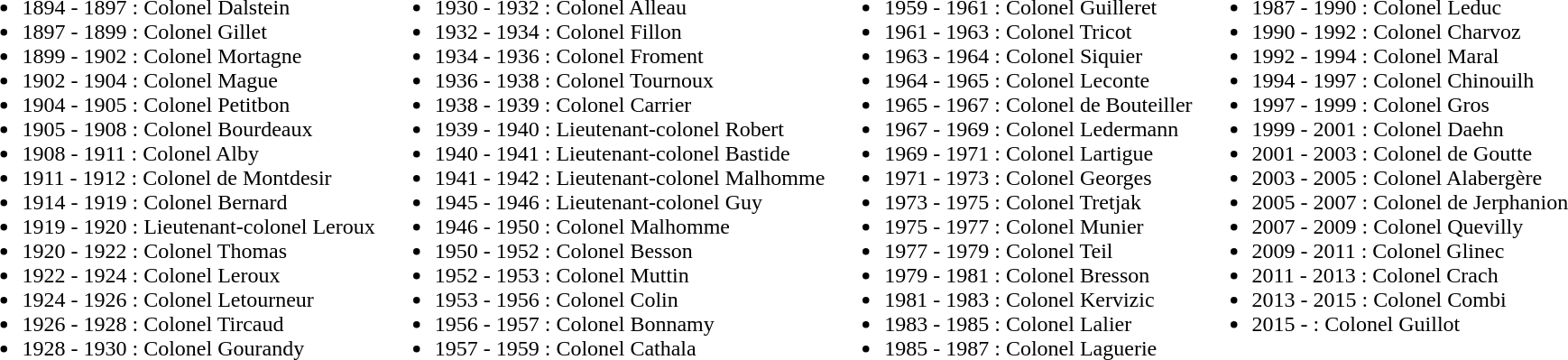<table>
<tr>
<td valign=top><br><ul><li>1894 - 1897 : Colonel Dalstein</li><li>1897 - 1899 : Colonel Gillet</li><li>1899 - 1902 : Colonel Mortagne</li><li>1902 - 1904 : Colonel Mague</li><li>1904 - 1905 : Colonel Petitbon</li><li>1905 - 1908 : Colonel Bourdeaux</li><li>1908 - 1911 : Colonel Alby</li><li>1911 - 1912 : Colonel de Montdesir</li><li>1914 - 1919 : Colonel Bernard</li><li>1919 - 1920 : Lieutenant-colonel Leroux</li><li>1920 - 1922 : Colonel Thomas</li><li>1922 - 1924 : Colonel Leroux</li><li>1924 - 1926 : Colonel Letourneur</li><li>1926 - 1928 : Colonel Tircaud</li><li>1928 - 1930 : Colonel Gourandy</li></ul></td>
<td valign=top><br><ul><li>1930 - 1932 : Colonel Alleau</li><li>1932 - 1934 : Colonel Fillon</li><li>1934 - 1936 : Colonel Froment</li><li>1936 - 1938 : Colonel Tournoux</li><li>1938 - 1939 : Colonel Carrier</li><li>1939 - 1940 : Lieutenant-colonel Robert</li><li>1940 - 1941 : Lieutenant-colonel Bastide</li><li>1941 - 1942 : Lieutenant-colonel Malhomme</li><li>1945 - 1946 : Lieutenant-colonel Guy</li><li>1946 - 1950 : Colonel Malhomme</li><li>1950 - 1952 : Colonel Besson</li><li>1952 - 1953 : Colonel Muttin</li><li>1953 - 1956 : Colonel Colin</li><li>1956 - 1957 : Colonel Bonnamy</li><li>1957 - 1959 : Colonel Cathala</li></ul></td>
<td valign=top><br><ul><li>1959 - 1961 : Colonel Guilleret</li><li>1961 - 1963 : Colonel Tricot</li><li>1963 - 1964 : Colonel Siquier</li><li>1964 - 1965 : Colonel Leconte</li><li>1965 - 1967 : Colonel de Bouteiller</li><li>1967 - 1969 : Colonel Ledermann</li><li>1969 - 1971 : Colonel Lartigue</li><li>1971 - 1973 : Colonel Georges</li><li>1973 - 1975 : Colonel Tretjak</li><li>1975 - 1977 : Colonel Munier</li><li>1977 - 1979 : Colonel Teil</li><li>1979 - 1981 : Colonel Bresson</li><li>1981 - 1983 : Colonel Kervizic</li><li>1983 - 1985 : Colonel Lalier</li><li>1985 - 1987 : Colonel Laguerie</li></ul></td>
<td valign=top><br><ul><li>1987 - 1990 : Colonel Leduc</li><li>1990 - 1992 : Colonel Charvoz</li><li>1992 - 1994 : Colonel Maral</li><li>1994 - 1997 : Colonel Chinouilh</li><li>1997 - 1999 : Colonel Gros</li><li>1999 - 2001 : Colonel Daehn</li><li>2001 - 2003 : Colonel de Goutte</li><li>2003 - 2005 : Colonel Alabergère</li><li>2005 - 2007 : Colonel de Jerphanion</li><li>2007 - 2009 : Colonel Quevilly</li><li>2009 - 2011 : Colonel Glinec</li><li>2011 - 2013 : Colonel Crach</li><li>2013 - 2015 : Colonel Combi</li><li>2015 -      : Colonel Guillot</li></ul></td>
</tr>
</table>
